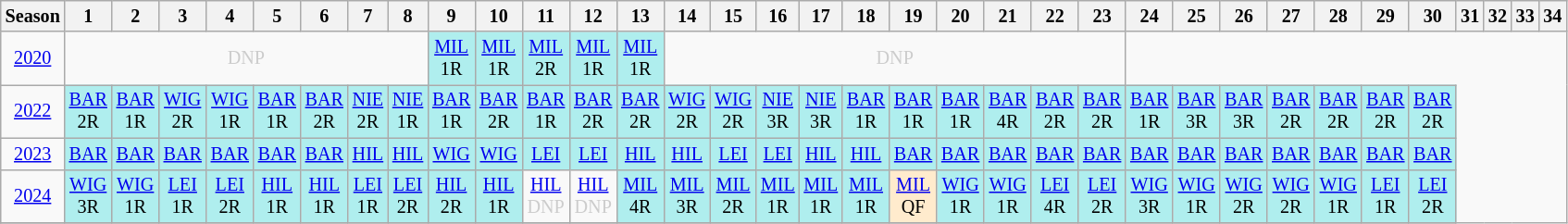<table class="wikitable" style="width:28%; margin:0; font-size:84%">
<tr>
<th>Season</th>
<th>1</th>
<th>2</th>
<th>3</th>
<th>4</th>
<th>5</th>
<th>6</th>
<th>7</th>
<th>8</th>
<th>9</th>
<th>10</th>
<th>11</th>
<th>12</th>
<th>13</th>
<th>14</th>
<th>15</th>
<th>16</th>
<th>17</th>
<th>18</th>
<th>19</th>
<th>20</th>
<th>21</th>
<th>22</th>
<th>23</th>
<th>24</th>
<th>25</th>
<th>26</th>
<th>27</th>
<th>28</th>
<th>29</th>
<th>30</th>
<th>31</th>
<th>32</th>
<th>33</th>
<th>34</th>
</tr>
<tr>
<td style="text-align:center;"background:#efefef;"><a href='#'>2020</a></td>
<td style="text-align:center; color:#ccc;" colspan=8>DNP</td>
<td style="text-align:center; background:#afeeee;"><a href='#'>MIL</a><br>1R</td>
<td style="text-align:center; background:#afeeee;"><a href='#'>MIL</a><br>1R</td>
<td style="text-align:center; background:#afeeee;"><a href='#'>MIL</a><br>2R</td>
<td style="text-align:center; background:#afeeee;"><a href='#'>MIL</a><br>1R</td>
<td style="text-align:center; background:#afeeee;"><a href='#'>MIL</a><br>1R</td>
<td style="text-align:center; color:#ccc;" colspan=10>DNP</td>
</tr>
<tr>
<td style="text-align:center;"background:#efefef;"><a href='#'>2022</a></td>
<td style="text-align:center; background:#afeeee;"><a href='#'>BAR</a><br>2R</td>
<td style="text-align:center; background:#afeeee;"><a href='#'>BAR</a><br>1R</td>
<td style="text-align:center; background:#afeeee;"><a href='#'>WIG</a><br>2R</td>
<td style="text-align:center; background:#afeeee;"><a href='#'>WIG</a><br>1R</td>
<td style="text-align:center; background:#afeeee;"><a href='#'>BAR</a><br>1R</td>
<td style="text-align:center; background:#afeeee;"><a href='#'>BAR</a><br>2R</td>
<td style="text-align:center; background:#afeeee"><a href='#'>NIE</a><br>2R</td>
<td style="text-align:center; background:#afeeee"><a href='#'>NIE</a><br>1R</td>
<td style="text-align:center; background:#afeeee;"><a href='#'>BAR</a><br>1R</td>
<td style="text-align:center; background:#afeeee;"><a href='#'>BAR</a><br>2R</td>
<td style="text-align:center; background:#afeeee;"><a href='#'>BAR</a><br>1R</td>
<td style="text-align:center; background:#afeeee;"><a href='#'>BAR</a><br>2R</td>
<td style="text-align:center; background:#afeeee;"><a href='#'>BAR</a><br>2R</td>
<td style="text-align:center; background:#afeeee;"><a href='#'>WIG</a><br>2R</td>
<td style="text-align:center; background:#afeeee;"><a href='#'>WIG</a><br>2R</td>
<td style="text-align:center; background:#afeeee;"><a href='#'>NIE</a><br>3R</td>
<td style="text-align:center; background:#afeeee;"><a href='#'>NIE</a><br>3R</td>
<td style="text-align:center; background:#afeeee;"><a href='#'>BAR</a><br>1R</td>
<td style="text-align:center; background:#afeeee;"><a href='#'>BAR</a><br>1R</td>
<td style="text-align:center; background:#afeeee;"><a href='#'>BAR</a><br>1R</td>
<td style="text-align:center; background:#afeeee;"><a href='#'>BAR</a><br>4R</td>
<td style="text-align:center; background:#afeeee;"><a href='#'>BAR</a><br>2R</td>
<td style="text-align:center; background:#afeeee;"><a href='#'>BAR</a><br>2R</td>
<td style="text-align:center; background:#afeeee;"><a href='#'>BAR</a><br>1R</td>
<td style="text-align:center; background:#afeeee;"><a href='#'>BAR</a><br>3R</td>
<td style="text-align:center; background:#afeeee;"><a href='#'>BAR</a><br>3R</td>
<td style="text-align:center; background:#afeeee;"><a href='#'>BAR</a><br>2R</td>
<td style="text-align:center; background:#afeeee;"><a href='#'>BAR</a><br>2R</td>
<td style="text-align:center; background:#afeeee;"><a href='#'>BAR</a><br>2R</td>
<td style="text-align:center; background:#afeeee;"><a href='#'>BAR</a><br>2R</td>
</tr>
<tr>
<td style="text-align:center;"background:#efefef;"><a href='#'>2023</a></td>
<td style="text-align:center; background:#afeeee;"><a href='#'>BAR</a><br></td>
<td style="text-align:center; background:#afeeee;"><a href='#'>BAR</a><br></td>
<td style="text-align:center; background:#afeeee;"><a href='#'>BAR</a><br></td>
<td style="text-align:center; background:#afeeee;"><a href='#'>BAR</a><br></td>
<td style="text-align:center; background:#afeeee;"><a href='#'>BAR</a><br></td>
<td style="text-align:center; background:#afeeee;"><a href='#'>BAR</a><br></td>
<td style="text-align:center; background:#afeeee;"><a href='#'>HIL</a><br></td>
<td style="text-align:center; background:#afeeee;"><a href='#'>HIL</a><br></td>
<td style="text-align:center; background:#afeeee;"><a href='#'>WIG</a><br></td>
<td style="text-align:center; background:#afeeee;"><a href='#'>WIG</a><br></td>
<td style="text-align:center; background:#afeeee;"><a href='#'>LEI</a><br></td>
<td style="text-align:center; background:#afeeee;"><a href='#'>LEI</a><br></td>
<td style="text-align:center; background:#afeeee;"><a href='#'>HIL</a><br></td>
<td style="text-align:center; background:#afeeee;"><a href='#'>HIL</a><br></td>
<td style="text-align:center; background:#afeeee;"><a href='#'>LEI</a><br></td>
<td style="text-align:center; background:#afeeee;"><a href='#'>LEI</a><br></td>
<td style="text-align:center; background:#afeeee;"><a href='#'>HIL</a><br></td>
<td style="text-align:center; background:#afeeee;"><a href='#'>HIL</a><br></td>
<td style="text-align:center; background:#afeeee;"><a href='#'>BAR</a><br></td>
<td style="text-align:center; background:#afeeee;"><a href='#'>BAR</a><br></td>
<td style="text-align:center; background:#afeeee;"><a href='#'>BAR</a><br></td>
<td style="text-align:center; background:#afeeee;"><a href='#'>BAR</a><br></td>
<td style="text-align:center; background:#afeeee;"><a href='#'>BAR</a><br></td>
<td style="text-align:center; background:#afeeee;"><a href='#'>BAR</a><br></td>
<td style="text-align:center; background:#afeeee;"><a href='#'>BAR</a><br></td>
<td style="text-align:center; background:#afeeee;"><a href='#'>BAR</a><br></td>
<td style="text-align:center; background:#afeeee;"><a href='#'>BAR</a><br></td>
<td style="text-align:center; background:#afeeee;"><a href='#'>BAR</a><br></td>
<td style="text-align:center; background:#afeeee;"><a href='#'>BAR</a><br></td>
<td style="text-align:center; background:#afeeee;"><a href='#'>BAR</a><br></td>
</tr>
<tr>
<td style="text-align:center;"background:#efefef;"><a href='#'>2024</a></td>
<td style="text-align:center; background:#afeeee;"><a href='#'>WIG</a><br>3R</td>
<td style="text-align:center; background:#afeeee;"><a href='#'>WIG</a><br>1R</td>
<td style="text-align:center; background:#afeeee;"><a href='#'>LEI</a><br>1R</td>
<td style="text-align:center; background:#afeeee;"><a href='#'>LEI</a><br>2R</td>
<td style="text-align:center; background:#afeeee;"><a href='#'>HIL</a><br>1R</td>
<td style="text-align:center; background:#afeeee;"><a href='#'>HIL</a><br>1R</td>
<td style="text-align:center; background:#afeeee;"><a href='#'>LEI</a><br>1R</td>
<td style="text-align:center; background:#afeeee;"><a href='#'>LEI</a><br>2R</td>
<td style="text-align:center; background:#afeeee;"><a href='#'>HIL</a><br>2R</td>
<td style="text-align:center; background:#afeeee;"><a href='#'>HIL</a><br>1R</td>
<td style="text-align:center; color:#ccc;"><a href='#'>HIL</a><br>DNP</td>
<td style="text-align:center; color:#ccc;"><a href='#'>HIL</a><br>DNP</td>
<td style="text-align:center; background:#afeeee;"><a href='#'>MIL</a><br>4R</td>
<td style="text-align:center; background:#afeeee;"><a href='#'>MIL</a><br>3R</td>
<td style="text-align:center; background:#afeeee;"><a href='#'>MIL</a><br>2R</td>
<td style="text-align:center; background:#afeeee;"><a href='#'>MIL</a><br>1R</td>
<td style="text-align:center; background:#afeeee;"><a href='#'>MIL</a><br>1R</td>
<td style="text-align:center; background:#afeeee;"><a href='#'>MIL</a><br>1R</td>
<td style="text-align:center; background:#ffebcd;"><a href='#'>MIL</a><br>QF</td>
<td style="text-align:center; background:#afeeee;"><a href='#'>WIG</a><br>1R</td>
<td style="text-align:center; background:#afeeee;"><a href='#'>WIG</a><br>1R</td>
<td style="text-align:center; background:#afeeee;"><a href='#'>LEI</a><br>4R</td>
<td style="text-align:center; background:#afeeee;"><a href='#'>LEI</a><br>2R</td>
<td style="text-align:center; background:#afeeee;"><a href='#'>WIG</a><br>3R</td>
<td style="text-align:center; background:#afeeee;"><a href='#'>WIG</a><br>1R</td>
<td style="text-align:center; background:#afeeee;"><a href='#'>WIG</a><br>2R</td>
<td style="text-align:center; background:#afeeee;"><a href='#'>WIG</a><br>2R</td>
<td style="text-align:center; background:#afeeee;"><a href='#'>WIG</a><br>1R</td>
<td style="text-align:center; background:#afeeee;"><a href='#'>LEI</a><br>1R</td>
<td style="text-align:center; background:#afeeee;"><a href='#'>LEI</a><br>2R</td>
</tr>
<tr>
</tr>
</table>
